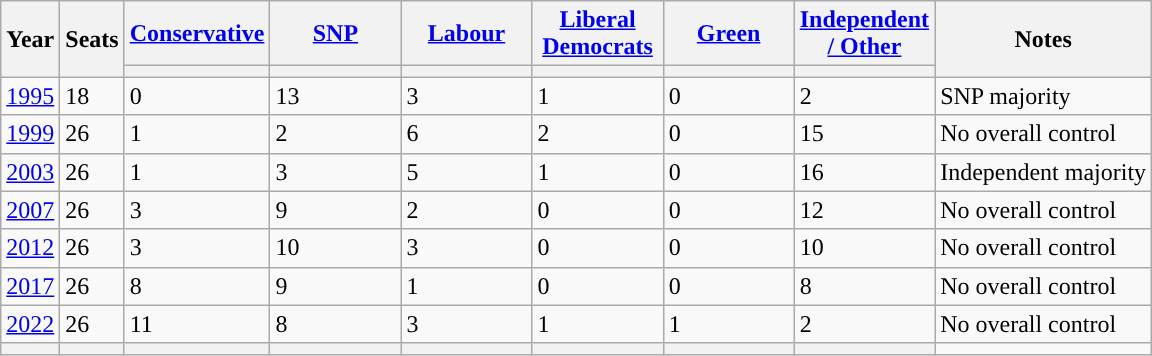<table class="wikitable">
<tr>
<th rowspan="2"><strong>Year</strong></th>
<th rowspan="2"><strong>Seats</strong></th>
<th width="80"><strong><a href='#'>Conservative</a></strong></th>
<th width="80"><a href='#'><strong>SNP</strong></a></th>
<th width="80"><a href='#'><strong>Labour</strong></a></th>
<th width="80"><a href='#'><strong>Liberal Democrats</strong></a></th>
<th width="80"><a href='#'><strong>Green</strong></a></th>
<th width="80"><a href='#'><strong>Independent / Other</strong></a></th>
<th rowspan="2"><strong>Notes</strong></th>
</tr>
<tr>
<th style="background-color: "></th>
<th style="background-color: "></th>
<th style="background-color: "></th>
<th style="background-color: "></th>
<th style="background-color: "></th>
<th style="background-color: "></th>
</tr>
<tr>
<td><a href='#'>1995</a></td>
<td>18</td>
<td>0</td>
<td>13</td>
<td>3</td>
<td>1</td>
<td>0</td>
<td>2</td>
<td align="left">SNP majority</td>
</tr>
<tr>
<td><a href='#'>1999</a></td>
<td>26</td>
<td>1</td>
<td>2</td>
<td>6</td>
<td>2</td>
<td>0</td>
<td>15</td>
<td align="left">No overall control</td>
</tr>
<tr>
<td><a href='#'>2003</a></td>
<td>26</td>
<td>1</td>
<td>3</td>
<td>5</td>
<td>1</td>
<td>0</td>
<td>16</td>
<td align="left">Independent majority</td>
</tr>
<tr>
<td><a href='#'>2007</a></td>
<td>26</td>
<td>3</td>
<td>9</td>
<td>2</td>
<td>0</td>
<td>0</td>
<td>12</td>
<td align="left">No overall control</td>
</tr>
<tr>
<td><a href='#'>2012</a></td>
<td>26</td>
<td>3</td>
<td>10</td>
<td>3</td>
<td>0</td>
<td>0</td>
<td>10</td>
<td align="left">No overall control</td>
</tr>
<tr>
<td><a href='#'>2017</a></td>
<td>26</td>
<td>8</td>
<td>9</td>
<td>1</td>
<td>0</td>
<td>0</td>
<td>8</td>
<td align="left">No overall control</td>
</tr>
<tr>
<td><a href='#'>2022</a></td>
<td>26</td>
<td>11</td>
<td>8</td>
<td>3</td>
<td>1</td>
<td>1</td>
<td>2</td>
<td align="left">No overall control</td>
</tr>
<tr>
<th></th>
<th></th>
<th style="background-color: "></th>
<th style="background-color: "></th>
<th style="background-color: "></th>
<th style="background-color: "></th>
<th style="background-color: "></th>
<th style="background-color: "></th>
</tr>
</table>
